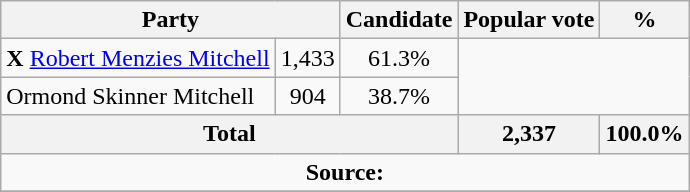<table class="wikitable">
<tr>
<th colspan="2">Party</th>
<th>Candidate</th>
<th>Popular vote</th>
<th>%</th>
</tr>
<tr>
<td> <strong>X</strong> <a href='#'>Robert Menzies Mitchell</a></td>
<td align=center>1,433</td>
<td align=center>61.3%</td>
</tr>
<tr>
<td>Ormond Skinner Mitchell</td>
<td align=center>904</td>
<td align=center>38.7%</td>
</tr>
<tr>
<th colspan=3>Total</th>
<th>2,337</th>
<th>100.0%</th>
</tr>
<tr>
<td align="center" colspan=5><strong>Source:</strong> </td>
</tr>
<tr>
</tr>
</table>
